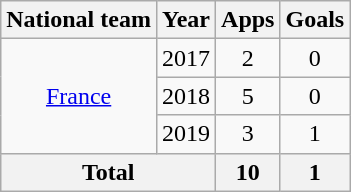<table class="wikitable" style="text-align: center;">
<tr>
<th>National team</th>
<th>Year</th>
<th>Apps</th>
<th>Goals</th>
</tr>
<tr>
<td rowspan="3"><a href='#'>France</a></td>
<td>2017</td>
<td>2</td>
<td>0</td>
</tr>
<tr>
<td>2018</td>
<td>5</td>
<td>0</td>
</tr>
<tr>
<td>2019</td>
<td>3</td>
<td>1</td>
</tr>
<tr>
<th colspan=2>Total</th>
<th>10</th>
<th>1</th>
</tr>
</table>
